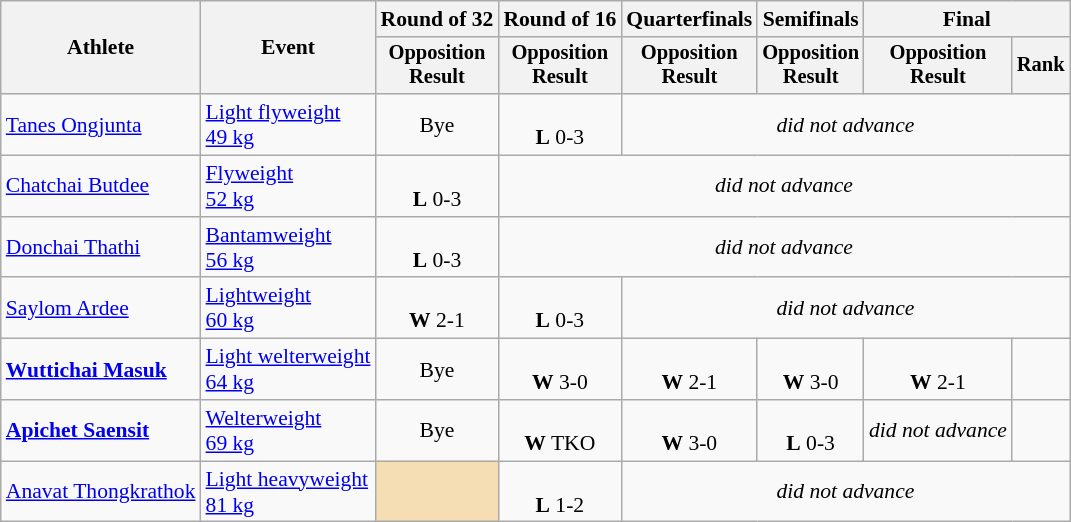<table class="wikitable" style="font-size:90%">
<tr>
<th rowspan="2">Athlete</th>
<th rowspan="2">Event</th>
<th>Round of 32</th>
<th>Round of 16</th>
<th>Quarterfinals</th>
<th>Semifinals</th>
<th colspan=2>Final</th>
</tr>
<tr style="font-size:95%">
<th>Opposition<br>Result</th>
<th>Opposition<br>Result</th>
<th>Opposition<br>Result</th>
<th>Opposition<br>Result</th>
<th>Opposition<br>Result</th>
<th>Rank</th>
</tr>
<tr align=center>
<td align=left><a href='#'>Tanes Ongjunta</a></td>
<td align=left><a href='#'>Light flyweight <br> 49 kg</a></td>
<td>Bye</td>
<td><br> <strong>L</strong> 0-3</td>
<td colspan=4><em>did not advance</em></td>
</tr>
<tr align=center>
<td align=left><a href='#'>Chatchai Butdee</a></td>
<td align=left><a href='#'>Flyweight <br> 52 kg</a></td>
<td><br> <strong>L</strong> 0-3</td>
<td colspan=5><em>did not advance</em></td>
</tr>
<tr align=center>
<td align=left><a href='#'>Donchai Thathi</a></td>
<td align=left><a href='#'>Bantamweight <br> 56 kg</a></td>
<td><br> <strong>L</strong> 0-3</td>
<td colspan=5><em>did not advance</em></td>
</tr>
<tr align=center>
<td align=left><a href='#'>Saylom Ardee</a></td>
<td align=left><a href='#'>Lightweight <br> 60 kg</a></td>
<td><br><strong>W</strong> 2-1</td>
<td><br><strong>L</strong> 0-3</td>
<td colspan=4><em>did not advance</em></td>
</tr>
<tr align=center>
<td align=left><strong><a href='#'>Wuttichai Masuk</a></strong></td>
<td align=left><a href='#'>Light welterweight <br> 64 kg</a></td>
<td>Bye</td>
<td><br><strong>W</strong> 3-0</td>
<td><br><strong>W</strong> 2-1</td>
<td><br><strong>W</strong> 3-0</td>
<td><br><strong>W</strong> 2-1</td>
<td></td>
</tr>
<tr align=center>
<td align=left><strong><a href='#'>Apichet Saensit</a></strong></td>
<td align=left><a href='#'>Welterweight <br> 69 kg</a></td>
<td>Bye</td>
<td><br><strong>W</strong> TKO</td>
<td><br><strong>W</strong> 3-0</td>
<td><br><strong>L</strong> 0-3</td>
<td><em>did not advance</em></td>
<td></td>
</tr>
<tr align=center>
<td align=left><a href='#'>Anavat Thongkrathok</a></td>
<td align=left><a href='#'>Light heavyweight <br> 81 kg</a></td>
<td bgcolor=wheat></td>
<td><br> <strong>L</strong> 1-2</td>
<td colspan=4><em>did not advance</em></td>
</tr>
</table>
